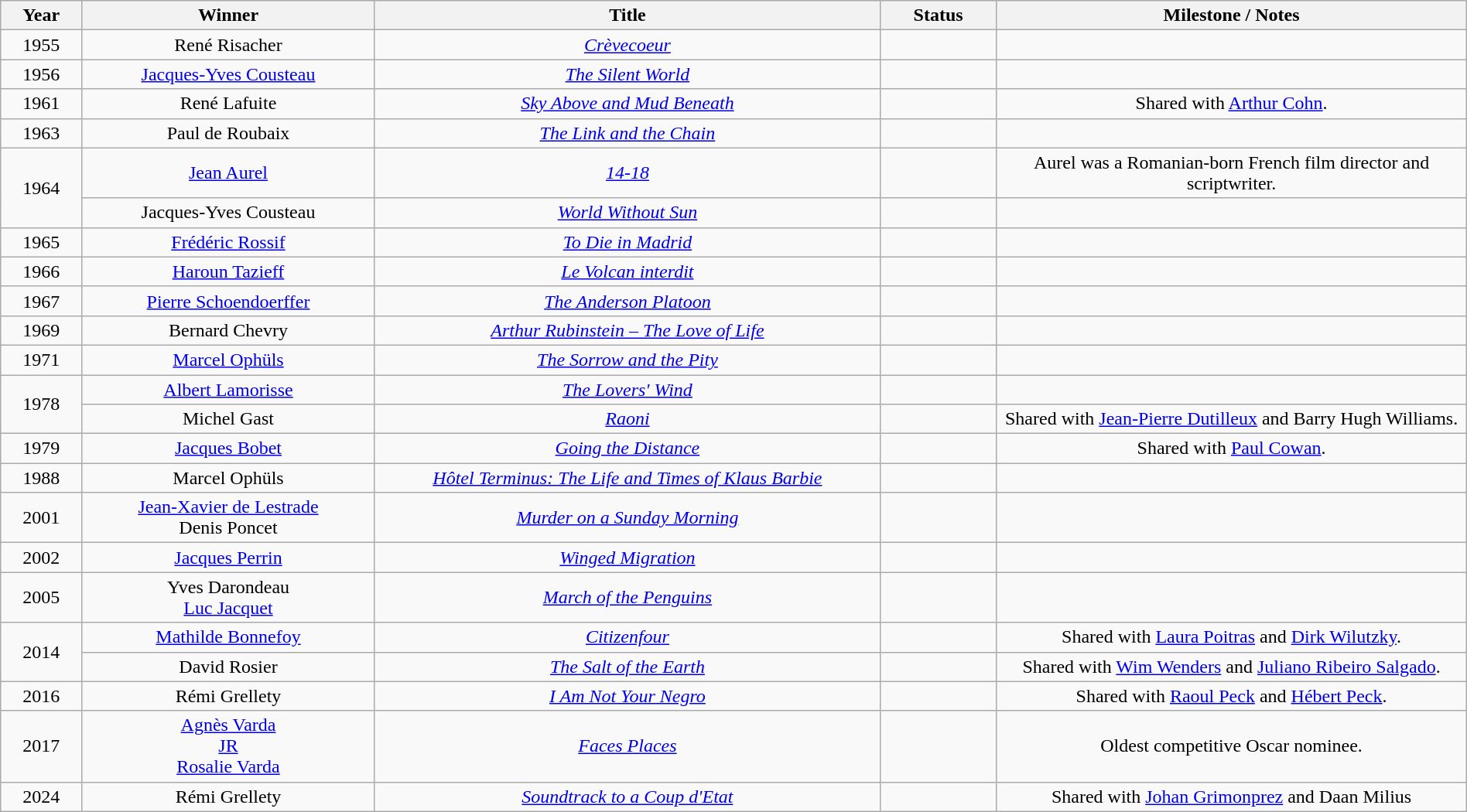<table class="wikitable" style="text-align: center" width="100%" cellpadding="5">
<tr>
<th width="50">Year</th>
<th width="200">Winner</th>
<th width="350">Title</th>
<th width="75">Status</th>
<th width="325">Milestone / Notes</th>
</tr>
<tr>
<td>1955</td>
<td>René Risacher</td>
<td><a href='#'><em>Crèvecoeur</em></a></td>
<td></td>
<td></td>
</tr>
<tr>
<td>1956</td>
<td><a href='#'>Jacques-Yves Cousteau</a></td>
<td><em><a href='#'>The Silent World</a></em></td>
<td></td>
<td></td>
</tr>
<tr>
<td>1961</td>
<td>René Lafuite</td>
<td><em><a href='#'>Sky Above and Mud Beneath</a></em></td>
<td></td>
<td>Shared with <a href='#'>Arthur Cohn</a>.</td>
</tr>
<tr>
<td>1963</td>
<td>Paul de Roubaix</td>
<td><em><a href='#'>The Link and the Chain</a></em></td>
<td></td>
<td></td>
</tr>
<tr>
<td rowspan="2">1964</td>
<td><a href='#'>Jean Aurel</a></td>
<td><em><a href='#'>14-18</a></em></td>
<td></td>
<td>Aurel was a Romanian-born French film director and scriptwriter.</td>
</tr>
<tr>
<td>Jacques-Yves Cousteau</td>
<td><em><a href='#'>World Without Sun</a></em></td>
<td></td>
<td></td>
</tr>
<tr>
<td>1965</td>
<td><a href='#'>Frédéric Rossif</a></td>
<td><em><a href='#'>To Die in Madrid</a></em></td>
<td></td>
<td></td>
</tr>
<tr>
<td>1966</td>
<td><a href='#'>Haroun Tazieff</a></td>
<td><em><a href='#'>Le Volcan interdit</a></em></td>
<td></td>
<td></td>
</tr>
<tr>
<td>1967</td>
<td><a href='#'>Pierre Schoendoerffer</a></td>
<td><em><a href='#'>The Anderson Platoon</a></em></td>
<td></td>
<td></td>
</tr>
<tr>
<td>1969</td>
<td>Bernard Chevry</td>
<td><em><a href='#'>Arthur Rubinstein – The Love of Life</a></em></td>
<td></td>
<td></td>
</tr>
<tr>
<td>1971</td>
<td><a href='#'>Marcel Ophüls</a></td>
<td><em><a href='#'>The Sorrow and the Pity</a></em></td>
<td></td>
<td></td>
</tr>
<tr>
<td rowspan="2">1978</td>
<td><a href='#'>Albert Lamorisse</a></td>
<td><em><a href='#'>The Lovers' Wind</a></em></td>
<td></td>
<td></td>
</tr>
<tr>
<td>Michel Gast</td>
<td><em><a href='#'>Raoni</a></em></td>
<td></td>
<td>Shared with <a href='#'>Jean-Pierre Dutilleux</a> and Barry Hugh Williams.</td>
</tr>
<tr>
<td>1979</td>
<td><a href='#'>Jacques Bobet</a></td>
<td><a href='#'><em>Going the Distance</em></a></td>
<td></td>
<td>Shared with <a href='#'>Paul Cowan</a>.</td>
</tr>
<tr>
<td>1988</td>
<td>Marcel Ophüls</td>
<td><em><a href='#'>Hôtel Terminus: The Life and Times of Klaus Barbie</a></em></td>
<td></td>
<td></td>
</tr>
<tr>
<td align="center">2001</td>
<td><a href='#'>Jean-Xavier de Lestrade</a><br>Denis Poncet</td>
<td><em><a href='#'>Murder on a Sunday Morning</a></em></td>
<td></td>
<td></td>
</tr>
<tr>
<td align="center">2002</td>
<td><a href='#'>Jacques Perrin</a></td>
<td><em><a href='#'>Winged Migration</a></em></td>
<td></td>
<td></td>
</tr>
<tr>
<td align="center">2005</td>
<td>Yves Darondeau<br><a href='#'>Luc Jacquet</a></td>
<td><em><a href='#'>March of the Penguins</a></em></td>
<td></td>
<td></td>
</tr>
<tr>
<td rowspan="2">2014</td>
<td><a href='#'>Mathilde Bonnefoy</a></td>
<td><em><a href='#'>Citizenfour</a></em></td>
<td></td>
<td>Shared with <a href='#'>Laura Poitras</a> and <a href='#'>Dirk Wilutzky</a>.</td>
</tr>
<tr>
<td>David Rosier</td>
<td><a href='#'><em>The Salt of the Earth</em></a></td>
<td></td>
<td>Shared with <a href='#'>Wim Wenders</a> and <a href='#'>Juliano Ribeiro Salgado</a>.</td>
</tr>
<tr>
<td>2016</td>
<td>Rémi Grellety</td>
<td><em><a href='#'>I Am Not Your Negro</a></em></td>
<td></td>
<td>Shared with <a href='#'>Raoul Peck</a> and <a href='#'>Hébert Peck</a>.</td>
</tr>
<tr>
<td>2017</td>
<td><a href='#'>Agnès Varda</a><br><a href='#'>JR</a><br><a href='#'>Rosalie Varda</a></td>
<td><em><a href='#'>Faces Places</a></em></td>
<td></td>
<td>Oldest competitive Oscar nominee.</td>
</tr>
<tr>
<td>2024</td>
<td>Rémi Grellety</td>
<td><em><a href='#'>Soundtrack to a Coup d'Etat</a></em></td>
<td></td>
<td>Shared with <a href='#'>Johan Grimonprez</a> and Daan Milius</td>
</tr>
</table>
